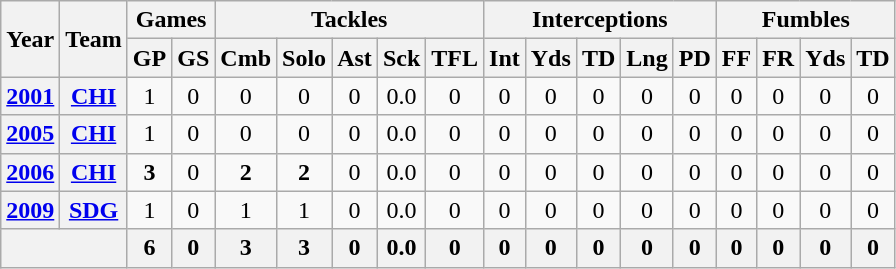<table class="wikitable" style="text-align:center">
<tr>
<th rowspan="2">Year</th>
<th rowspan="2">Team</th>
<th colspan="2">Games</th>
<th colspan="5">Tackles</th>
<th colspan="5">Interceptions</th>
<th colspan="4">Fumbles</th>
</tr>
<tr>
<th>GP</th>
<th>GS</th>
<th>Cmb</th>
<th>Solo</th>
<th>Ast</th>
<th>Sck</th>
<th>TFL</th>
<th>Int</th>
<th>Yds</th>
<th>TD</th>
<th>Lng</th>
<th>PD</th>
<th>FF</th>
<th>FR</th>
<th>Yds</th>
<th>TD</th>
</tr>
<tr>
<th><a href='#'>2001</a></th>
<th><a href='#'>CHI</a></th>
<td>1</td>
<td>0</td>
<td>0</td>
<td>0</td>
<td>0</td>
<td>0.0</td>
<td>0</td>
<td>0</td>
<td>0</td>
<td>0</td>
<td>0</td>
<td>0</td>
<td>0</td>
<td>0</td>
<td>0</td>
<td>0</td>
</tr>
<tr>
<th><a href='#'>2005</a></th>
<th><a href='#'>CHI</a></th>
<td>1</td>
<td>0</td>
<td>0</td>
<td>0</td>
<td>0</td>
<td>0.0</td>
<td>0</td>
<td>0</td>
<td>0</td>
<td>0</td>
<td>0</td>
<td>0</td>
<td>0</td>
<td>0</td>
<td>0</td>
<td>0</td>
</tr>
<tr>
<th><a href='#'>2006</a></th>
<th><a href='#'>CHI</a></th>
<td><strong>3</strong></td>
<td>0</td>
<td><strong>2</strong></td>
<td><strong>2</strong></td>
<td>0</td>
<td>0.0</td>
<td>0</td>
<td>0</td>
<td>0</td>
<td>0</td>
<td>0</td>
<td>0</td>
<td>0</td>
<td>0</td>
<td>0</td>
<td>0</td>
</tr>
<tr>
<th><a href='#'>2009</a></th>
<th><a href='#'>SDG</a></th>
<td>1</td>
<td>0</td>
<td>1</td>
<td>1</td>
<td>0</td>
<td>0.0</td>
<td>0</td>
<td>0</td>
<td>0</td>
<td>0</td>
<td>0</td>
<td>0</td>
<td>0</td>
<td>0</td>
<td>0</td>
<td>0</td>
</tr>
<tr>
<th colspan="2"></th>
<th>6</th>
<th>0</th>
<th>3</th>
<th>3</th>
<th>0</th>
<th>0.0</th>
<th>0</th>
<th>0</th>
<th>0</th>
<th>0</th>
<th>0</th>
<th>0</th>
<th>0</th>
<th>0</th>
<th>0</th>
<th>0</th>
</tr>
</table>
